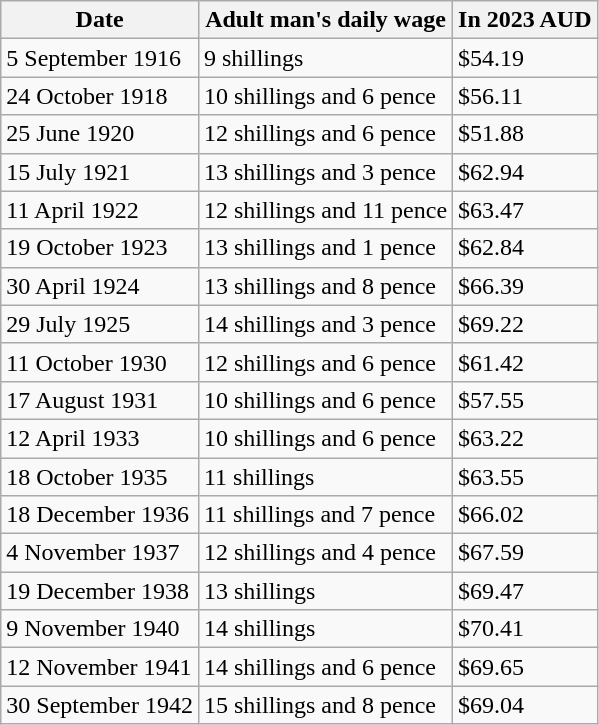<table class="wikitable">
<tr>
<th>Date</th>
<th>Adult man's daily wage</th>
<th>In 2023 AUD</th>
</tr>
<tr>
<td>5 September 1916</td>
<td>9 shillings</td>
<td>$54.19</td>
</tr>
<tr>
<td>24 October 1918</td>
<td>10 shillings and 6 pence</td>
<td>$56.11</td>
</tr>
<tr>
<td>25 June 1920</td>
<td>12 shillings and 6 pence</td>
<td>$51.88</td>
</tr>
<tr>
<td>15 July 1921</td>
<td>13 shillings and 3 pence</td>
<td>$62.94</td>
</tr>
<tr>
<td>11 April 1922</td>
<td>12 shillings and 11 pence</td>
<td>$63.47</td>
</tr>
<tr>
<td>19 October 1923</td>
<td>13 shillings and 1 pence</td>
<td>$62.84</td>
</tr>
<tr>
<td>30 April 1924</td>
<td>13 shillings and 8 pence</td>
<td>$66.39</td>
</tr>
<tr>
<td>29 July 1925</td>
<td>14 shillings and 3 pence</td>
<td>$69.22</td>
</tr>
<tr>
<td>11 October 1930</td>
<td>12 shillings and 6 pence</td>
<td>$61.42</td>
</tr>
<tr>
<td>17 August 1931</td>
<td>10 shillings and 6 pence</td>
<td>$57.55</td>
</tr>
<tr>
<td>12 April 1933</td>
<td>10 shillings and 6 pence</td>
<td>$63.22</td>
</tr>
<tr>
<td>18 October 1935</td>
<td>11 shillings</td>
<td>$63.55</td>
</tr>
<tr>
<td>18 December 1936</td>
<td>11 shillings and 7 pence</td>
<td>$66.02</td>
</tr>
<tr>
<td>4 November 1937</td>
<td>12 shillings and 4 pence</td>
<td>$67.59</td>
</tr>
<tr>
<td>19 December 1938</td>
<td>13 shillings</td>
<td>$69.47</td>
</tr>
<tr>
<td>9 November 1940</td>
<td>14 shillings</td>
<td>$70.41</td>
</tr>
<tr>
<td>12 November 1941</td>
<td>14 shillings and 6 pence</td>
<td>$69.65</td>
</tr>
<tr>
<td>30 September 1942</td>
<td>15 shillings and 8 pence</td>
<td>$69.04</td>
</tr>
</table>
